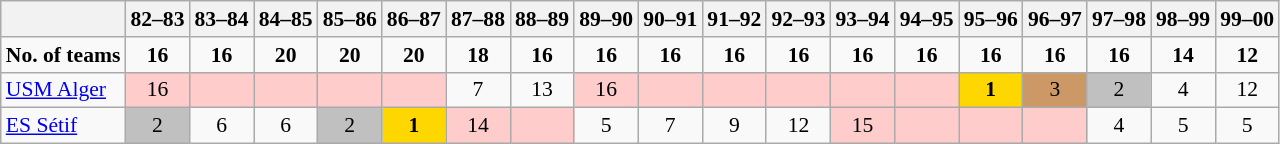<table border=1  bordercolor="#CCCCCC" class=wikitable style="font-size:90%;">
<tr align=LEFT valign=CENTER>
<th></th>
<th>82–83</th>
<th>83–84</th>
<th>84–85</th>
<th>85–86</th>
<th>86–87</th>
<th>87–88</th>
<th>88–89</th>
<th>89–90</th>
<th>90–91</th>
<th>91–92</th>
<th>92–93</th>
<th>93–94</th>
<th>94–95</th>
<th>95–96</th>
<th>96–97</th>
<th>97–98</th>
<th>98–99</th>
<th>99–00</th>
</tr>
<tr align=CENTER>
<td><strong>No. of teams</strong></td>
<td><strong>16</strong></td>
<td><strong>16</strong></td>
<td><strong>20</strong></td>
<td><strong>20</strong></td>
<td><strong>20</strong></td>
<td><strong>18</strong></td>
<td><strong>16</strong></td>
<td><strong>16</strong></td>
<td><strong>16</strong></td>
<td><strong>16</strong></td>
<td><strong>16</strong></td>
<td><strong>16</strong></td>
<td><strong>16</strong></td>
<td><strong>16</strong></td>
<td><strong>16</strong></td>
<td><strong>16</strong></td>
<td><strong>14</strong></td>
<td><strong>12</strong></td>
</tr>
<tr align=CENTER valign=BOTTOM>
<td align=LEFT><a href='#'>USM Alger</a></td>
<td bgcolor=#FFCCCC>16</td>
<td bgcolor=#FFCCCC></td>
<td bgcolor=#FFCCCC></td>
<td bgcolor=#FFCCCC></td>
<td bgcolor=#FFCCCC></td>
<td>7</td>
<td>13</td>
<td bgcolor=#FFCCCC>16</td>
<td bgcolor=#FFCCCC></td>
<td bgcolor=#FFCCCC></td>
<td bgcolor=#FFCCCC></td>
<td bgcolor=#FFCCCC></td>
<td bgcolor=#FFCCCC></td>
<td bgcolor=gold><strong>1</strong></td>
<td bgcolor=#cc9966>3</td>
<td bgcolor=silver>2</td>
<td>4</td>
<td>12</td>
</tr>
<tr align=CENTER valign=BOTTOM>
<td align=LEFT><a href='#'>ES Sétif</a></td>
<td bgcolor=silver>2</td>
<td>6</td>
<td>6</td>
<td bgcolor=silver>2</td>
<td bgcolor=gold><strong>1</strong></td>
<td bgcolor=#FFCCCC>14</td>
<td bgcolor=#FFCCCC></td>
<td>5</td>
<td>7</td>
<td>9</td>
<td>12</td>
<td bgcolor=#FFCCCC>15</td>
<td bgcolor=#FFCCCC></td>
<td bgcolor=#FFCCCC></td>
<td bgcolor=#FFCCCC></td>
<td>4</td>
<td>5</td>
<td>5</td>
</tr>
</table>
